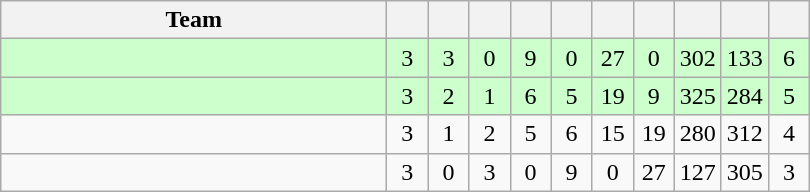<table class=wikitable style="text-align:center">
<tr>
<th width=250>Team</th>
<th width=20></th>
<th width=20></th>
<th width=20></th>
<th width=20></th>
<th width=20></th>
<th width=20></th>
<th width=20></th>
<th width=20></th>
<th width=20></th>
<th width=20></th>
</tr>
<tr style="background-color:#ccffcc;">
<td style="text-align:left;"></td>
<td>3</td>
<td>3</td>
<td>0</td>
<td>9</td>
<td>0</td>
<td>27</td>
<td>0</td>
<td>302</td>
<td>133</td>
<td>6</td>
</tr>
<tr style="background-color:#ccffcc;">
<td style="text-align:left;"></td>
<td>3</td>
<td>2</td>
<td>1</td>
<td>6</td>
<td>5</td>
<td>19</td>
<td>9</td>
<td>325</td>
<td>284</td>
<td>5</td>
</tr>
<tr>
<td style="text-align:left;"></td>
<td>3</td>
<td>1</td>
<td>2</td>
<td>5</td>
<td>6</td>
<td>15</td>
<td>19</td>
<td>280</td>
<td>312</td>
<td>4</td>
</tr>
<tr>
<td style="text-align:left;"></td>
<td>3</td>
<td>0</td>
<td>3</td>
<td>0</td>
<td>9</td>
<td>0</td>
<td>27</td>
<td>127</td>
<td>305</td>
<td>3</td>
</tr>
</table>
